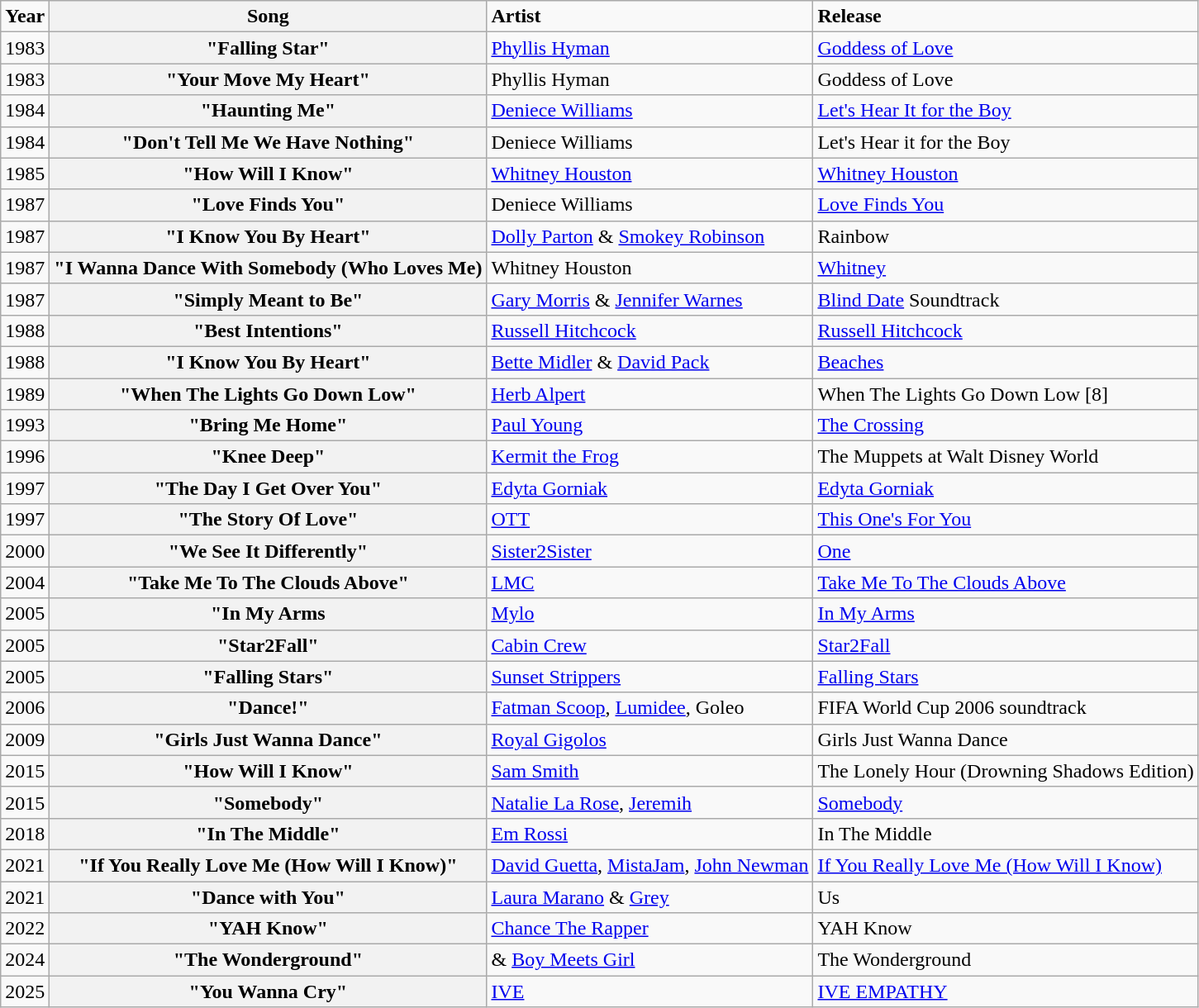<table class="wikitable">
<tr>
<td><strong>Year</strong></td>
<th>Song</th>
<td><strong>Artist</strong></td>
<td><strong>Release</strong></td>
</tr>
<tr>
<td>1983</td>
<th>"Falling Star"</th>
<td><a href='#'>Phyllis Hyman</a></td>
<td><a href='#'>Goddess of Love</a></td>
</tr>
<tr>
<td>1983</td>
<th>"Your Move My Heart"</th>
<td>Phyllis Hyman</td>
<td>Goddess of Love</td>
</tr>
<tr>
<td>1984</td>
<th>"Haunting Me"</th>
<td><a href='#'>Deniece Williams</a></td>
<td><a href='#'>Let's Hear It for the Boy</a></td>
</tr>
<tr>
<td>1984</td>
<th>"Don't Tell Me We Have Nothing"</th>
<td>Deniece Williams</td>
<td>Let's Hear it for the Boy</td>
</tr>
<tr>
<td>1985</td>
<th>"How Will I Know"</th>
<td><a href='#'>Whitney Houston</a></td>
<td><a href='#'>Whitney Houston</a></td>
</tr>
<tr>
<td>1987</td>
<th>"Love Finds You"</th>
<td>Deniece Williams</td>
<td><a href='#'>Love Finds You</a></td>
</tr>
<tr>
<td>1987</td>
<th>"I Know You By Heart"</th>
<td><a href='#'>Dolly Parton</a> & <a href='#'>Smokey Robinson</a></td>
<td>Rainbow</td>
</tr>
<tr>
<td>1987</td>
<th>"I Wanna Dance With Somebody (Who Loves Me)</th>
<td>Whitney Houston</td>
<td><a href='#'>Whitney</a></td>
</tr>
<tr>
<td>1987</td>
<th>"Simply Meant to Be"</th>
<td><a href='#'>Gary Morris</a> & <a href='#'>Jennifer Warnes</a></td>
<td><a href='#'>Blind Date</a> Soundtrack</td>
</tr>
<tr>
<td>1988</td>
<th>"Best Intentions"</th>
<td><a href='#'>Russell Hitchcock</a></td>
<td><a href='#'>Russell Hitchcock</a></td>
</tr>
<tr>
<td>1988</td>
<th>"I Know You By Heart"</th>
<td><a href='#'>Bette Midler</a> & <a href='#'>David Pack</a></td>
<td><a href='#'>Beaches</a></td>
</tr>
<tr>
<td>1989</td>
<th>"When The Lights Go Down Low"</th>
<td><a href='#'>Herb Alpert</a></td>
<td>When The Lights Go Down Low [8]</td>
</tr>
<tr>
<td>1993</td>
<th>"Bring Me Home"</th>
<td><a href='#'>Paul Young</a></td>
<td><a href='#'>The Crossing</a></td>
</tr>
<tr>
<td>1996</td>
<th>"Knee Deep"</th>
<td><a href='#'>Kermit the Frog</a></td>
<td>The Muppets at Walt Disney World</td>
</tr>
<tr>
<td>1997</td>
<th>"The Day I Get Over You"</th>
<td><a href='#'>Edyta Gorniak</a></td>
<td><a href='#'>Edyta Gorniak</a></td>
</tr>
<tr>
<td>1997</td>
<th>"The Story Of Love"</th>
<td><a href='#'>OTT</a></td>
<td><a href='#'>This One's For You</a></td>
</tr>
<tr>
<td>2000</td>
<th>"We See It Differently"</th>
<td><a href='#'>Sister2Sister</a></td>
<td><a href='#'>One</a></td>
</tr>
<tr>
<td>2004</td>
<th>"Take Me To The Clouds Above"</th>
<td><a href='#'>LMC</a></td>
<td><a href='#'>Take Me To The Clouds Above</a></td>
</tr>
<tr>
<td>2005</td>
<th>"In My Arms</th>
<td><a href='#'>Mylo</a></td>
<td><a href='#'>In My Arms</a></td>
</tr>
<tr>
<td>2005</td>
<th>"Star2Fall"</th>
<td><a href='#'>Cabin Crew</a></td>
<td><a href='#'>Star2Fall</a></td>
</tr>
<tr>
<td>2005</td>
<th>"Falling Stars"</th>
<td><a href='#'>Sunset Strippers</a></td>
<td><a href='#'>Falling Stars</a></td>
</tr>
<tr>
<td>2006</td>
<th>"Dance!"</th>
<td><a href='#'>Fatman Scoop</a>, <a href='#'>Lumidee</a>, Goleo</td>
<td>FIFA World Cup 2006 soundtrack</td>
</tr>
<tr>
<td>2009</td>
<th>"Girls Just Wanna Dance"</th>
<td><a href='#'>Royal Gigolos</a></td>
<td>Girls Just Wanna Dance</td>
</tr>
<tr>
<td>2015</td>
<th>"How Will I Know"</th>
<td><a href='#'>Sam Smith</a></td>
<td>The Lonely Hour (Drowning Shadows Edition)</td>
</tr>
<tr>
<td>2015</td>
<th>"Somebody"</th>
<td><a href='#'>Natalie La Rose</a>, <a href='#'>Jeremih</a></td>
<td><a href='#'>Somebody</a></td>
</tr>
<tr>
<td>2018</td>
<th>"In The Middle"</th>
<td><a href='#'>Em Rossi</a></td>
<td>In The Middle</td>
</tr>
<tr>
<td>2021</td>
<th>"If You Really Love Me (How Will I Know)"</th>
<td><a href='#'>David Guetta</a>, <a href='#'>MistaJam</a>, <a href='#'>John Newman</a></td>
<td><a href='#'>If You Really Love Me (How Will I Know)</a></td>
</tr>
<tr>
<td>2021</td>
<th>"Dance with You"</th>
<td><a href='#'>Laura Marano</a> & <a href='#'>Grey</a></td>
<td>Us</td>
</tr>
<tr>
<td>2022</td>
<th>"YAH Know"</th>
<td><a href='#'>Chance The Rapper</a></td>
<td>YAH Know</td>
</tr>
<tr>
<td>2024</td>
<th>"The Wonderground"</th>
<td> & <a href='#'>Boy Meets Girl</a></td>
<td>The Wonderground</td>
</tr>
<tr>
<td>2025</td>
<th>"You Wanna Cry"</th>
<td><a href='#'>IVE</a></td>
<td><a href='#'>IVE EMPATHY</a></td>
</tr>
</table>
